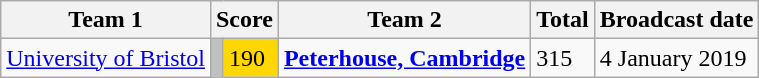<table class="wikitable">
<tr>
<th>Team 1</th>
<th colspan=2>Score</th>
<th>Team 2</th>
<th>Total</th>
<th>Broadcast date</th>
</tr>
<tr>
<td><a href='#'>University of Bristol</a></td>
<td style="background:silver"></td>
<td style="background:gold">190</td>
<td><strong><a href='#'>Peterhouse, Cambridge</a></strong></td>
<td>315</td>
<td>4 January 2019</td>
</tr>
</table>
